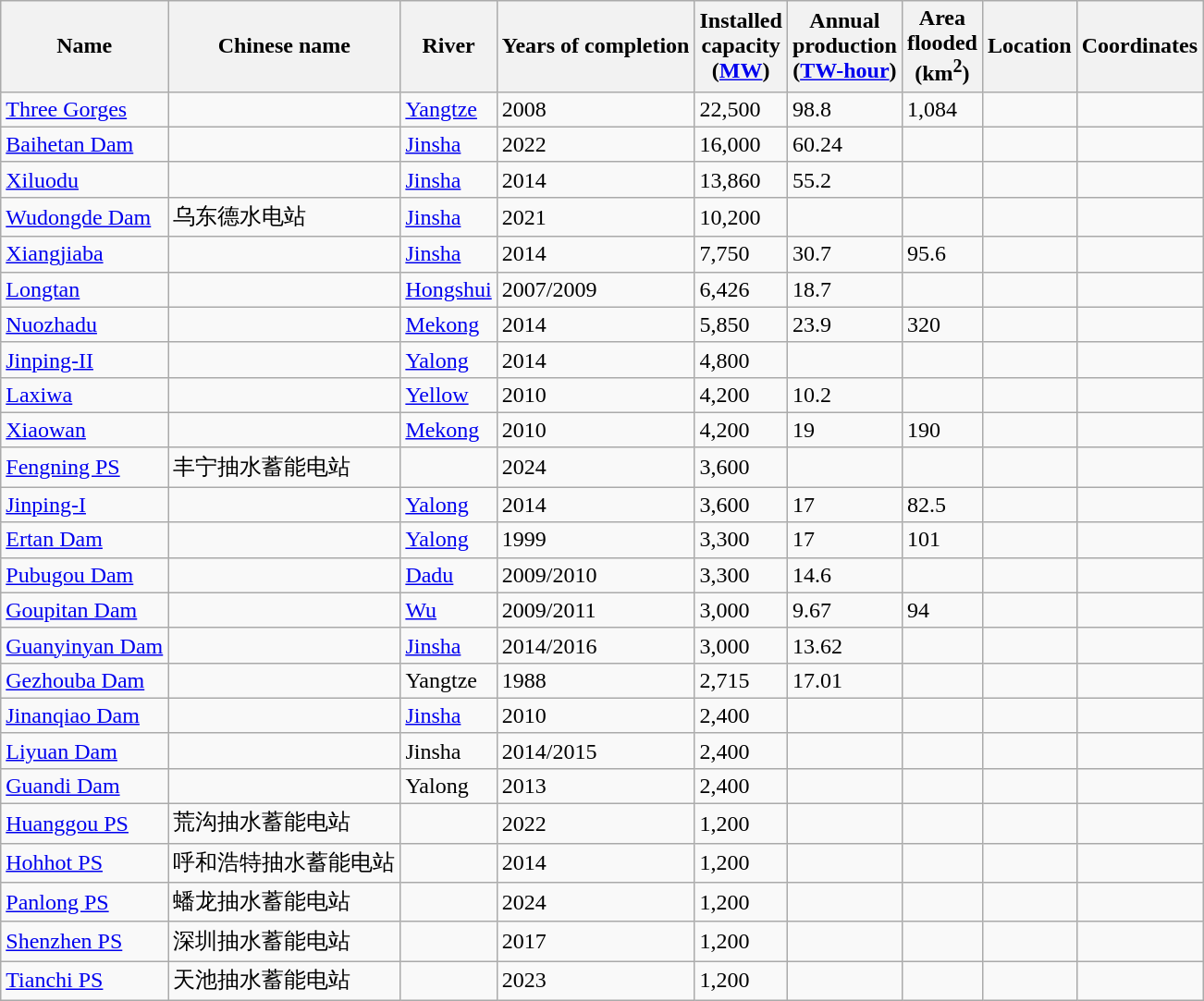<table class="wikitable sortable">
<tr>
<th>Name</th>
<th>Chinese name</th>
<th>River</th>
<th>Years of completion</th>
<th>Installed<br>capacity<br>(<a href='#'>MW</a>)</th>
<th>Annual<br>production<br>(<a href='#'>TW-hour</a>)</th>
<th>Area<br>flooded<br>(km<sup>2</sup>)</th>
<th>Location</th>
<th>Coordinates</th>
</tr>
<tr>
<td><a href='#'>Three Gorges</a></td>
<td></td>
<td><a href='#'>Yangtze</a></td>
<td>2008</td>
<td data-sort-value="22500">22,500</td>
<td data-sort-value=98.8>98.8</td>
<td>1,084</td>
<td></td>
<td></td>
</tr>
<tr>
<td><a href='#'>Baihetan Dam</a></td>
<td></td>
<td><a href='#'>Jinsha</a></td>
<td>2022</td>
<td>16,000</td>
<td>60.24</td>
<td></td>
<td></td>
<td></td>
</tr>
<tr>
<td><a href='#'>Xiluodu</a></td>
<td></td>
<td><a href='#'>Jinsha</a></td>
<td>2014</td>
<td data-sort-value="13860">13,860</td>
<td>55.2</td>
<td></td>
<td></td>
<td></td>
</tr>
<tr>
<td><a href='#'>Wudongde Dam</a></td>
<td>乌东德水电站</td>
<td><a href='#'>Jinsha</a></td>
<td>2021</td>
<td>10,200</td>
<td></td>
<td></td>
<td></td>
<td></td>
</tr>
<tr>
<td><a href='#'>Xiangjiaba</a></td>
<td></td>
<td><a href='#'>Jinsha</a></td>
<td>2014</td>
<td data-sort-value="6448">7,750</td>
<td>30.7</td>
<td>95.6</td>
<td></td>
<td></td>
</tr>
<tr>
<td><a href='#'>Longtan</a></td>
<td></td>
<td><a href='#'>Hongshui</a></td>
<td>2007/2009</td>
<td data-sort-value="6426">6,426</td>
<td>18.7</td>
<td></td>
<td></td>
<td></td>
</tr>
<tr>
<td><a href='#'>Nuozhadu</a></td>
<td></td>
<td><a href='#'>Mekong</a></td>
<td>2014</td>
<td data-sort-value="5850">5,850</td>
<td>23.9</td>
<td>320</td>
<td></td>
<td></td>
</tr>
<tr>
<td><a href='#'>Jinping-II</a></td>
<td></td>
<td><a href='#'>Yalong</a></td>
<td>2014</td>
<td data-sort-value="4800">4,800</td>
<td></td>
<td></td>
<td></td>
<td></td>
</tr>
<tr>
<td><a href='#'>Laxiwa</a></td>
<td></td>
<td><a href='#'>Yellow</a></td>
<td>2010</td>
<td data-sort-value="4200">4,200</td>
<td>10.2</td>
<td></td>
<td></td>
<td></td>
</tr>
<tr>
<td><a href='#'>Xiaowan</a></td>
<td></td>
<td><a href='#'>Mekong</a></td>
<td>2010</td>
<td data-sort-value="4200">4,200</td>
<td>19</td>
<td>190</td>
<td></td>
<td></td>
</tr>
<tr>
<td><a href='#'>Fengning PS</a></td>
<td>丰宁抽水蓄能电站</td>
<td></td>
<td>2024</td>
<td>3,600</td>
<td></td>
<td></td>
<td></td>
<td></td>
</tr>
<tr>
<td><a href='#'>Jinping-I</a></td>
<td></td>
<td><a href='#'>Yalong</a></td>
<td>2014</td>
<td data-sort-value="3600">3,600</td>
<td>17</td>
<td>82.5</td>
<td></td>
<td></td>
</tr>
<tr>
<td><a href='#'>Ertan Dam</a></td>
<td></td>
<td><a href='#'>Yalong</a></td>
<td>1999</td>
<td data-sort-value="3300">3,300</td>
<td>17</td>
<td>101</td>
<td></td>
<td></td>
</tr>
<tr>
<td><a href='#'>Pubugou Dam</a></td>
<td></td>
<td><a href='#'>Dadu</a></td>
<td>2009/2010</td>
<td data-sort-value="3300">3,300</td>
<td>14.6</td>
<td></td>
<td></td>
<td></td>
</tr>
<tr>
<td><a href='#'>Goupitan Dam</a></td>
<td></td>
<td><a href='#'>Wu</a></td>
<td>2009/2011</td>
<td data-sort-value="3000">3,000</td>
<td>9.67</td>
<td>94</td>
<td></td>
<td></td>
</tr>
<tr>
<td><a href='#'>Guanyinyan Dam</a></td>
<td></td>
<td><a href='#'>Jinsha</a></td>
<td>2014/2016</td>
<td data-sort-value="3000">3,000</td>
<td>13.62</td>
<td></td>
<td></td>
<td></td>
</tr>
<tr>
<td><a href='#'>Gezhouba Dam</a></td>
<td></td>
<td>Yangtze</td>
<td>1988</td>
<td data-sort-value="3715">2,715</td>
<td>17.01</td>
<td></td>
<td></td>
<td></td>
</tr>
<tr>
<td><a href='#'>Jinanqiao Dam</a></td>
<td></td>
<td><a href='#'>Jinsha</a></td>
<td>2010</td>
<td data-sort-value="2400">2,400</td>
<td></td>
<td></td>
<td></td>
<td></td>
</tr>
<tr>
<td><a href='#'>Liyuan Dam</a></td>
<td></td>
<td>Jinsha</td>
<td>2014/2015</td>
<td data-sort-value="2400">2,400</td>
<td></td>
<td></td>
<td></td>
<td></td>
</tr>
<tr>
<td><a href='#'>Guandi Dam</a></td>
<td></td>
<td>Yalong</td>
<td>2013</td>
<td data-sort-value="2400">2,400</td>
<td></td>
<td></td>
<td></td>
<td></td>
</tr>
<tr>
<td><a href='#'>Huanggou PS</a></td>
<td>荒沟抽水蓄能电站</td>
<td></td>
<td>2022</td>
<td>1,200</td>
<td></td>
<td></td>
<td></td>
<td></td>
</tr>
<tr>
<td><a href='#'>Hohhot PS</a></td>
<td>呼和浩特抽水蓄能电站</td>
<td></td>
<td>2014</td>
<td>1,200</td>
<td></td>
<td></td>
<td></td>
<td></td>
</tr>
<tr>
<td><a href='#'>Panlong PS</a></td>
<td>蟠龙抽水蓄能电站</td>
<td></td>
<td>2024</td>
<td>1,200</td>
<td></td>
<td></td>
<td></td>
<td></td>
</tr>
<tr>
<td><a href='#'>Shenzhen PS</a></td>
<td>深圳抽水蓄能电站</td>
<td></td>
<td>2017</td>
<td>1,200</td>
<td></td>
<td></td>
<td></td>
<td></td>
</tr>
<tr>
<td><a href='#'>Tianchi PS</a></td>
<td>天池抽水蓄能电站</td>
<td></td>
<td>2023</td>
<td>1,200</td>
<td></td>
<td></td>
<td></td>
<td></td>
</tr>
</table>
